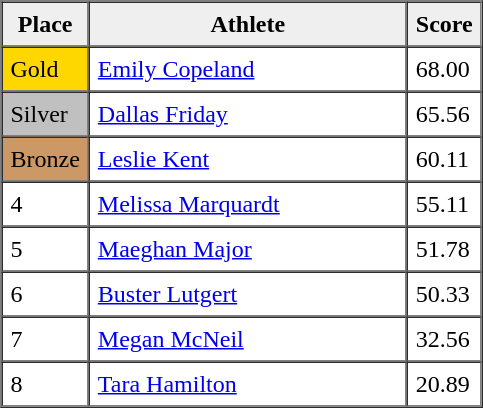<table border=1 cellpadding=5 cellspacing=0>
<tr>
<th style="background:#efefef;" width="20">Place</th>
<th style="background:#efefef;" width="200">Athlete</th>
<th style="background:#efefef;" width="20">Score</th>
</tr>
<tr align=left>
<td style="background:gold;">Gold</td>
<td><a href='#'>Emily Copeland</a></td>
<td>68.00</td>
</tr>
<tr align=left>
<td style="background:silver;">Silver</td>
<td><a href='#'>Dallas Friday</a></td>
<td>65.56</td>
</tr>
<tr align=left>
<td style="background:#CC9966;">Bronze</td>
<td><a href='#'>Leslie Kent</a></td>
<td>60.11</td>
</tr>
<tr align=left>
<td>4</td>
<td><a href='#'>Melissa Marquardt</a></td>
<td>55.11</td>
</tr>
<tr align=left>
<td>5</td>
<td><a href='#'>Maeghan Major</a></td>
<td>51.78</td>
</tr>
<tr align=left>
<td>6</td>
<td><a href='#'>Buster Lutgert</a></td>
<td>50.33</td>
</tr>
<tr align=left>
<td>7</td>
<td><a href='#'>Megan McNeil</a></td>
<td>32.56</td>
</tr>
<tr align=left>
<td>8</td>
<td><a href='#'>Tara Hamilton</a></td>
<td>20.89</td>
</tr>
</table>
